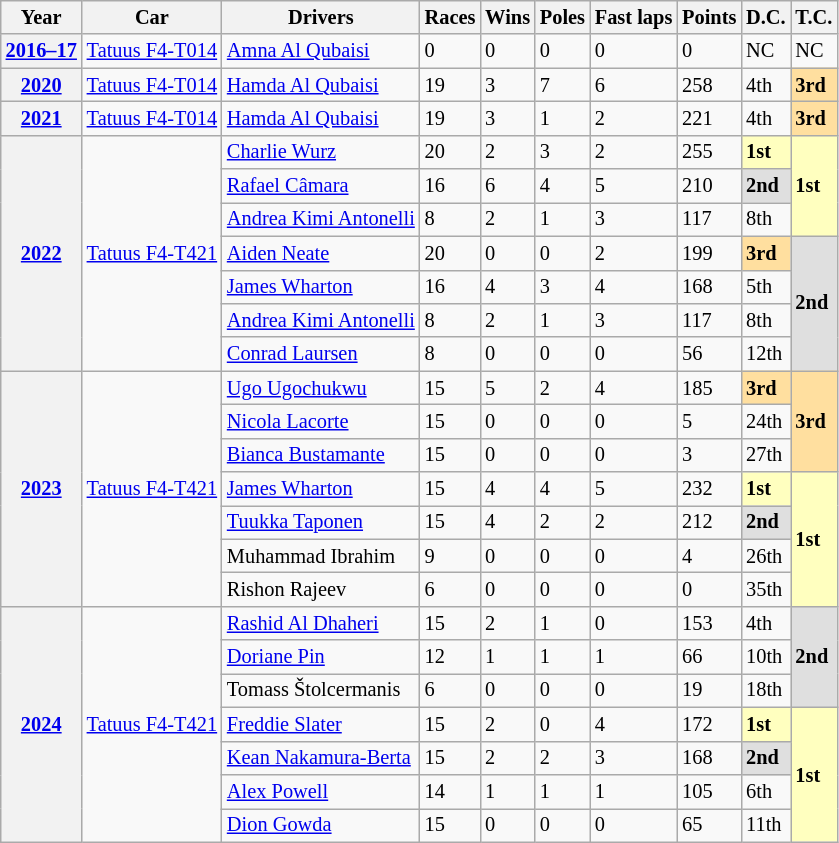<table class="wikitable" style="font-size:85%">
<tr>
<th>Year</th>
<th>Car</th>
<th>Drivers</th>
<th>Races</th>
<th>Wins</th>
<th>Poles</th>
<th>Fast laps</th>
<th>Points</th>
<th>D.C.</th>
<th>T.C.</th>
</tr>
<tr>
<th><a href='#'>2016–17</a></th>
<td><a href='#'>Tatuus F4-T014</a></td>
<td> <a href='#'>Amna Al Qubaisi</a></td>
<td>0</td>
<td>0</td>
<td>0</td>
<td>0</td>
<td>0</td>
<td>NC</td>
<td>NC</td>
</tr>
<tr>
<th><a href='#'>2020</a></th>
<td><a href='#'>Tatuus F4-T014</a></td>
<td align="left"> <a href='#'>Hamda Al Qubaisi</a></td>
<td>19</td>
<td>3</td>
<td>7</td>
<td>6</td>
<td>258</td>
<td>4th</td>
<td style="background:#FFDF9F;"><strong>3rd</strong></td>
</tr>
<tr>
<th><a href='#'>2021</a></th>
<td><a href='#'>Tatuus F4-T014</a></td>
<td align="left"> <a href='#'>Hamda Al Qubaisi</a></td>
<td>19</td>
<td>3</td>
<td>1</td>
<td>2</td>
<td>221</td>
<td>4th</td>
<td style="background:#FFDF9F;"><strong>3rd</strong></td>
</tr>
<tr>
<th rowspan="7"><a href='#'>2022</a></th>
<td rowspan="7"><a href='#'>Tatuus F4-T421</a></td>
<td> <a href='#'>Charlie Wurz</a></td>
<td>20</td>
<td>2</td>
<td>3</td>
<td>2</td>
<td>255</td>
<td style="background:#FFFFBF;"><strong>1st</strong></td>
<td rowspan="3" style="background:#FFFFBF;"><strong>1st</strong></td>
</tr>
<tr>
<td> <a href='#'>Rafael Câmara</a></td>
<td>16</td>
<td>6</td>
<td>4</td>
<td>5</td>
<td>210</td>
<td style="background:#DFDFDF;"><strong>2nd</strong></td>
</tr>
<tr>
<td> <a href='#'>Andrea Kimi Antonelli</a></td>
<td>8</td>
<td>2</td>
<td>1</td>
<td>3</td>
<td>117</td>
<td>8th</td>
</tr>
<tr>
<td> <a href='#'>Aiden Neate</a></td>
<td>20</td>
<td>0</td>
<td>0</td>
<td>2</td>
<td>199</td>
<td style="background:#FFDF9F;"><strong>3rd</strong></td>
<td rowspan="4" style="background:#DFDFDF;"><strong>2nd</strong></td>
</tr>
<tr>
<td> <a href='#'>James Wharton</a></td>
<td>16</td>
<td>4</td>
<td>3</td>
<td>4</td>
<td>168</td>
<td>5th</td>
</tr>
<tr>
<td> <a href='#'>Andrea Kimi Antonelli</a></td>
<td>8</td>
<td>2</td>
<td>1</td>
<td>3</td>
<td>117</td>
<td>8th</td>
</tr>
<tr>
<td> <a href='#'>Conrad Laursen</a></td>
<td>8</td>
<td>0</td>
<td>0</td>
<td>0</td>
<td>56</td>
<td>12th</td>
</tr>
<tr>
<th rowspan="7"><a href='#'>2023</a></th>
<td rowspan="7"><a href='#'>Tatuus F4-T421</a></td>
<td> <a href='#'>Ugo Ugochukwu</a></td>
<td>15</td>
<td>5</td>
<td>2</td>
<td>4</td>
<td>185</td>
<td style="background:#FFDF9F;"><strong>3rd</strong></td>
<td rowspan="3" style="background:#FFDF9F;"><strong>3rd</strong></td>
</tr>
<tr>
<td> <a href='#'>Nicola Lacorte</a></td>
<td>15</td>
<td>0</td>
<td>0</td>
<td>0</td>
<td>5</td>
<td>24th</td>
</tr>
<tr>
<td> <a href='#'>Bianca Bustamante</a></td>
<td>15</td>
<td>0</td>
<td>0</td>
<td>0</td>
<td>3</td>
<td>27th</td>
</tr>
<tr>
<td> <a href='#'>James Wharton</a></td>
<td>15</td>
<td>4</td>
<td>4</td>
<td>5</td>
<td>232</td>
<td style="background:#FFFFBF;"><strong>1st</strong></td>
<td rowspan="4" style="background:#FFFFBF;"><strong>1st</strong></td>
</tr>
<tr>
<td> <a href='#'>Tuukka Taponen</a></td>
<td>15</td>
<td>4</td>
<td>2</td>
<td>2</td>
<td>212</td>
<td style="background:#DFDFDF;"><strong>2nd</strong></td>
</tr>
<tr>
<td> Muhammad Ibrahim</td>
<td>9</td>
<td>0</td>
<td>0</td>
<td>0</td>
<td>4</td>
<td>26th</td>
</tr>
<tr>
<td> Rishon Rajeev</td>
<td>6</td>
<td>0</td>
<td>0</td>
<td>0</td>
<td>0</td>
<td>35th</td>
</tr>
<tr>
<th rowspan="7"><a href='#'>2024</a></th>
<td rowspan="7"><a href='#'>Tatuus F4-T421</a></td>
<td> <a href='#'>Rashid Al Dhaheri</a></td>
<td>15</td>
<td>2</td>
<td>1</td>
<td>0</td>
<td>153</td>
<td>4th</td>
<td rowspan="3" style="background:#DFDFDF;"><strong>2nd</strong></td>
</tr>
<tr>
<td> <a href='#'>Doriane Pin</a></td>
<td>12</td>
<td>1</td>
<td>1</td>
<td>1</td>
<td>66</td>
<td>10th</td>
</tr>
<tr>
<td> Tomass Štolcermanis</td>
<td>6</td>
<td>0</td>
<td>0</td>
<td>0</td>
<td>19</td>
<td>18th</td>
</tr>
<tr>
<td> <a href='#'>Freddie Slater</a></td>
<td>15</td>
<td>2</td>
<td>0</td>
<td>4</td>
<td>172</td>
<td style="background:#FFFFBF;"><strong>1st</strong></td>
<td rowspan="4" style="background:#FFFFBF;"><strong>1st</strong></td>
</tr>
<tr>
<td> <a href='#'>Kean Nakamura-Berta</a></td>
<td>15</td>
<td>2</td>
<td>2</td>
<td>3</td>
<td>168</td>
<td style="background:#DFDFDF;"><strong>2nd</strong></td>
</tr>
<tr>
<td> <a href='#'>Alex Powell</a></td>
<td>14</td>
<td>1</td>
<td>1</td>
<td>1</td>
<td>105</td>
<td>6th</td>
</tr>
<tr>
<td> <a href='#'>Dion Gowda</a></td>
<td>15</td>
<td>0</td>
<td>0</td>
<td>0</td>
<td>65</td>
<td>11th</td>
</tr>
</table>
